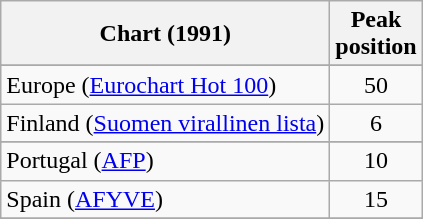<table class="wikitable sortable">
<tr>
<th>Chart (1991)</th>
<th>Peak<br>position</th>
</tr>
<tr>
</tr>
<tr>
<td>Europe (<a href='#'>Eurochart Hot 100</a>)</td>
<td align="center">50</td>
</tr>
<tr>
<td>Finland (<a href='#'>Suomen virallinen lista</a>)</td>
<td align="center">6</td>
</tr>
<tr>
</tr>
<tr>
<td>Portugal (<a href='#'>AFP</a>)</td>
<td align="center">10</td>
</tr>
<tr>
<td>Spain (<a href='#'>AFYVE</a>)</td>
<td align="center">15</td>
</tr>
<tr>
</tr>
<tr>
</tr>
<tr>
</tr>
</table>
